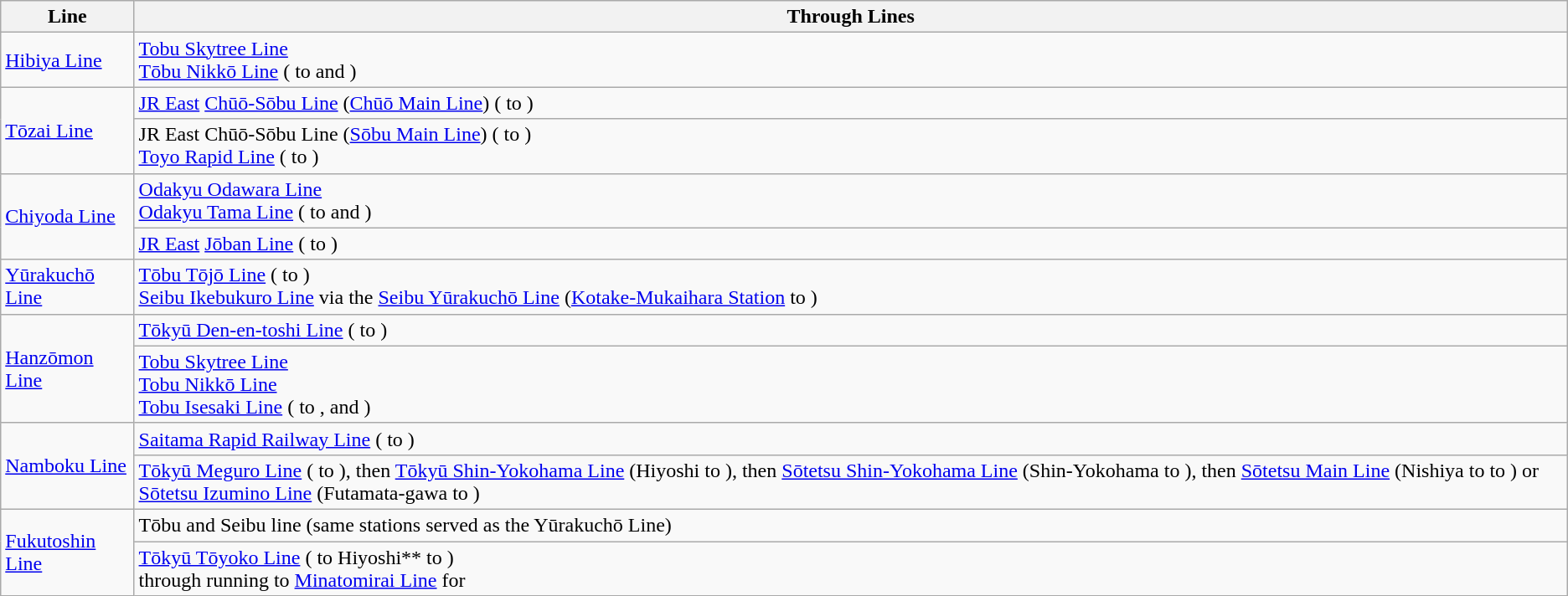<table class="wikitable">
<tr>
<th>Line</th>
<th>Through Lines</th>
</tr>
<tr>
<td> <a href='#'>Hibiya Line</a></td>
<td> <a href='#'>Tobu Skytree Line</a><br> <a href='#'>Tōbu Nikkō Line</a> ( to  and )</td>
</tr>
<tr>
<td rowspan="2"> <a href='#'>Tōzai Line</a></td>
<td> <a href='#'>JR East</a> <a href='#'>Chūō-Sōbu Line</a> (<a href='#'>Chūō Main Line</a>) ( to )</td>
</tr>
<tr>
<td> JR East Chūō-Sōbu Line (<a href='#'>Sōbu Main Line</a>) ( to )<br> <a href='#'>Toyo Rapid Line</a> ( to )</td>
</tr>
<tr>
<td rowspan="2"> <a href='#'>Chiyoda Line</a></td>
<td> <a href='#'>Odakyu Odawara Line</a><br> <a href='#'>Odakyu Tama Line</a> ( to  and )</td>
</tr>
<tr>
<td> <a href='#'>JR East</a> <a href='#'>Jōban Line</a> ( to )</td>
</tr>
<tr>
<td> <a href='#'>Yūrakuchō Line</a></td>
<td> <a href='#'>Tōbu Tōjō Line</a> ( to )<br> <a href='#'>Seibu Ikebukuro Line</a> via the 
 <a href='#'>Seibu Yūrakuchō Line</a> (<a href='#'>Kotake-Mukaihara Station</a> to )</td>
</tr>
<tr>
<td rowspan="2"> <a href='#'>Hanzōmon Line</a></td>
<td> <a href='#'>Tōkyū Den-en-toshi Line</a> ( to )</td>
</tr>
<tr>
<td> <a href='#'>Tobu Skytree Line</a><br> <a href='#'>Tobu Nikkō Line</a><br> <a href='#'>Tobu Isesaki Line</a> ( to ,  and )</td>
</tr>
<tr>
<td rowspan="2"> <a href='#'>Namboku Line</a></td>
<td> <a href='#'>Saitama Rapid Railway Line</a> ( to )</td>
</tr>
<tr>
<td> <a href='#'>Tōkyū Meguro Line</a> ( to ), then  <a href='#'>Tōkyū Shin-Yokohama Line</a> (Hiyoshi to ), then  <a href='#'>Sōtetsu Shin-Yokohama Line</a> (Shin-Yokohama to ), then  <a href='#'>Sōtetsu Main Line</a> (Nishiya to  to ) or  <a href='#'>Sōtetsu Izumino Line</a> (Futamata-gawa to )</td>
</tr>
<tr>
<td rowspan="2"> <a href='#'>Fukutoshin Line</a></td>
<td>Tōbu and Seibu line (same stations served as the Yūrakuchō Line)</td>
</tr>
<tr>
<td> <a href='#'>Tōkyū Tōyoko Line</a> ( to Hiyoshi** to )<br>through running to  <a href='#'>Minatomirai Line</a> for </td>
</tr>
</table>
